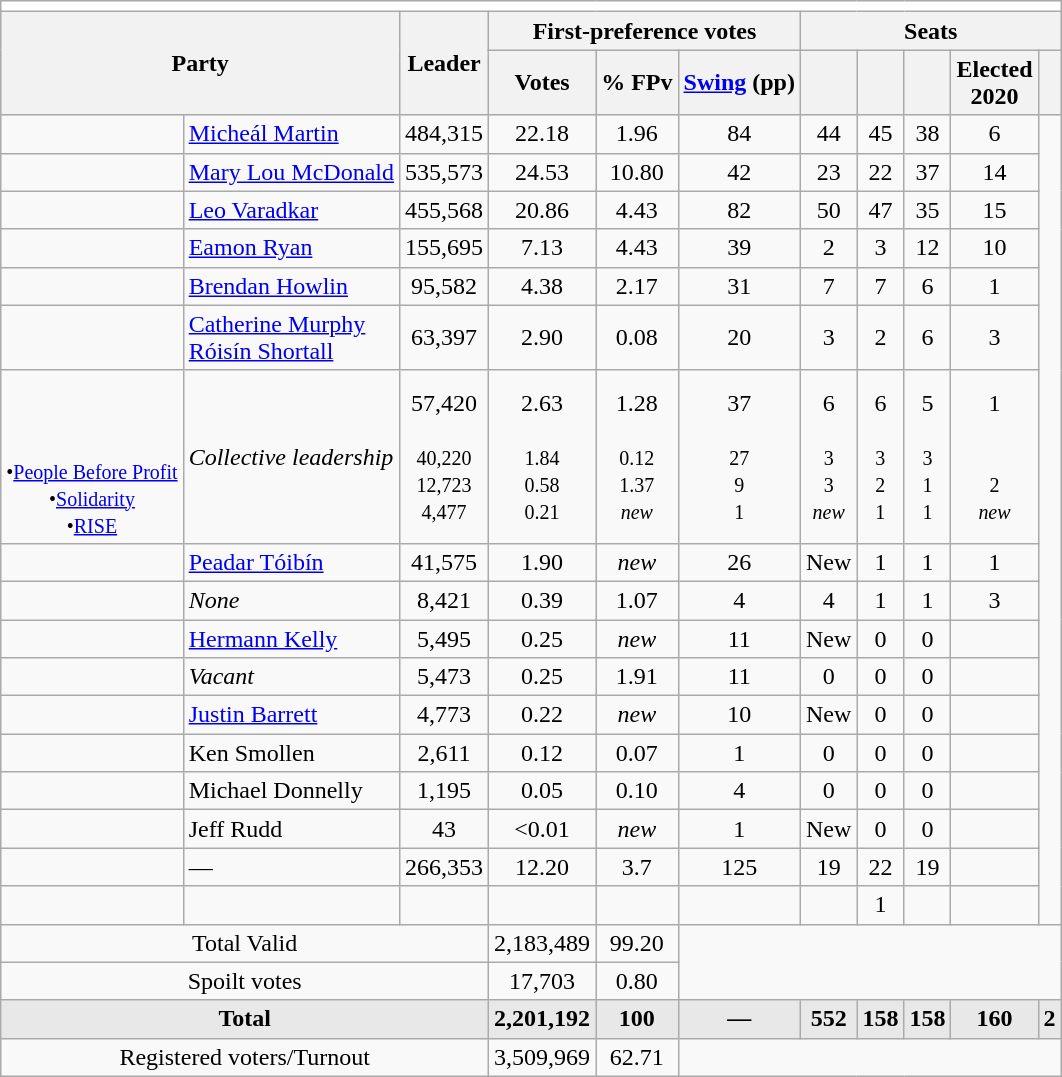<table class="wikitable sortable" style="text-align:center;">
<tr>
<td bgcolor=white colspan=11></td>
</tr>
<tr style="text-align:right; background-color:#E9E9E9; text-align:center">
<th rowspan="2" colspan="2">Party</th>
<th rowspan="2">Leader</th>
<th colspan="3">First-preference votes</th>
<th colspan="5">Seats</th>
</tr>
<tr style="text-align:right; background-color:#E9E9E9; text-align:center">
<th data-sort-type="number">Votes</th>
<th data-sort-type="number">% FPv</th>
<th data-sort-type="number"><a href='#'>Swing</a> (pp)</th>
<th data-sort-type="number"><br></th>
<th data-sort-type="number"><a href='#'></a></th>
<th data-sort-type="number"></th>
<th data-sort-type="number">Elected<br>2020</th>
<th data-sort-type="number"></th>
</tr>
<tr>
<td></td>
<td style="text-align:left;" data-sort-value="Martin"><a href='#'>Micheál Martin</a></td>
<td>484,315</td>
<td>22.18</td>
<td>1.96</td>
<td>84</td>
<td>44</td>
<td>45</td>
<td>38</td>
<td>6</td>
</tr>
<tr>
<td></td>
<td style="text-align:left;" data-sort-value="McDonald"><a href='#'>Mary Lou McDonald</a></td>
<td>535,573</td>
<td>24.53</td>
<td>10.80</td>
<td>42</td>
<td>23</td>
<td>22</td>
<td>37</td>
<td>14</td>
</tr>
<tr>
<td></td>
<td style="text-align:left;" data-sort-value="Varadker"><a href='#'>Leo Varadkar</a></td>
<td>455,568</td>
<td>20.86</td>
<td>4.43</td>
<td>82</td>
<td>50</td>
<td>47</td>
<td>35</td>
<td>15</td>
</tr>
<tr>
<td></td>
<td style="text-align:left;" data-sort-value="Ryan"><a href='#'>Eamon Ryan</a></td>
<td>155,695</td>
<td>7.13</td>
<td>4.43</td>
<td>39</td>
<td>2</td>
<td>3</td>
<td>12</td>
<td>10</td>
</tr>
<tr>
<td></td>
<td style="text-align:left;" data-sort-value="Howlin"><a href='#'>Brendan Howlin</a></td>
<td>95,582</td>
<td>4.38</td>
<td>2.17</td>
<td>31</td>
<td>7</td>
<td>7</td>
<td>6</td>
<td>1</td>
</tr>
<tr>
<td></td>
<td style="text-align:left;" nowrap="" data-sort-value="Murphy"><a href='#'>Catherine Murphy</a><br><a href='#'>Róisín Shortall</a></td>
<td>63,397</td>
<td>2.90</td>
<td>0.08</td>
<td>20</td>
<td>3</td>
<td>2</td>
<td>6</td>
<td>3</td>
</tr>
<tr>
<td><br><br><br><small>•<a href='#'>People Before Profit</a><br>•<a href='#'>Solidarity</a><br>•<a href='#'>RISE</a></small></td>
<td style="text-align:left;" data-sort-value="-"><em>Collective leadership</em></td>
<td>57,420<br><br><small>40,220<br>12,723<br>4,477</small></td>
<td>2.63<br><br><small>1.84<br>0.58<br>0.21</small></td>
<td>1.28<br><br><small>0.12<br>1.37<br><em>new</em></small></td>
<td>37<br><br><small>27<br>9<br>1</small></td>
<td>6<br><br><small>3<br>3<br><em>new</em></small></td>
<td>6<br><br><small>3<br>2<br>1</small></td>
<td>5<br><br><small>3<br>1<br>1</small></td>
<td>1<br><br><small><br>2<br><em>new</em></small></td>
</tr>
<tr>
<td></td>
<td style="text-align:left;" data-sort-value="Tóibín"><a href='#'>Peadar Tóibín</a></td>
<td>41,575</td>
<td>1.90</td>
<td><em>new</em></td>
<td>26</td>
<td data-sort-value="0">New</td>
<td>1</td>
<td>1</td>
<td>1</td>
</tr>
<tr>
<td></td>
<td style="text-align:left;" data-sort-value="-"><em>None</em></td>
<td>8,421</td>
<td>0.39</td>
<td>1.07</td>
<td>4</td>
<td>4</td>
<td>1</td>
<td>1</td>
<td>3</td>
</tr>
<tr>
<td></td>
<td style="text-align:left;" data-sort-value="Kelly"><a href='#'>Hermann Kelly</a></td>
<td>5,495</td>
<td>0.25</td>
<td><em>new</em></td>
<td>11</td>
<td data-sort-value="0">New</td>
<td>0</td>
<td>0</td>
<td></td>
</tr>
<tr>
<td></td>
<td style="text-align:left;" data-sort-value="-"><em>Vacant</em></td>
<td>5,473</td>
<td>0.25</td>
<td>1.91</td>
<td>11</td>
<td>0</td>
<td>0</td>
<td>0</td>
<td></td>
</tr>
<tr>
<td></td>
<td style="text-align:left;" data-sort-value="Barrett"><a href='#'>Justin Barrett</a></td>
<td>4,773</td>
<td>0.22</td>
<td><em>new</em></td>
<td>10</td>
<td data-sort-value="0">New</td>
<td>0</td>
<td>0</td>
<td></td>
</tr>
<tr>
<td></td>
<td style="text-align:left;" data-sort-value="Smollen">Ken Smollen</td>
<td>2,611</td>
<td>0.12</td>
<td>0.07</td>
<td>1</td>
<td>0</td>
<td>0</td>
<td>0</td>
<td></td>
</tr>
<tr>
<td></td>
<td style="text-align:left;" data-sort-value="Donnelly">Michael Donnelly</td>
<td>1,195</td>
<td>0.05</td>
<td>0.10</td>
<td>4</td>
<td>0</td>
<td>0</td>
<td>0</td>
<td></td>
</tr>
<tr>
<td></td>
<td style="text-align:left;" data-sort-value="Rudd">Jeff Rudd</td>
<td>43</td>
<td><0.01</td>
<td><em>new</em></td>
<td>1</td>
<td data-sort-value="0">New</td>
<td>0</td>
<td>0</td>
<td></td>
</tr>
<tr>
<td></td>
<td style="text-align:left;">—</td>
<td>266,353</td>
<td>12.20</td>
<td>3.7</td>
<td>125</td>
<td>19</td>
<td>22</td>
<td>19</td>
<td></td>
</tr>
<tr>
<td></td>
<td></td>
<td></td>
<td></td>
<td></td>
<td></td>
<td></td>
<td>1</td>
<td></td>
<td></td>
</tr>
<tr class="sortbottom">
<td colspan=3>Total Valid</td>
<td>2,183,489</td>
<td>99.20</td>
<td rowspan=2 colspan=6></td>
</tr>
<tr>
<td colspan=3>Spoilt votes</td>
<td>17,703</td>
<td>0.80</td>
</tr>
<tr class="sortbottom" style="font-weight:bold; background:rgb(232,232,232);">
<td colspan=3>Total</td>
<td>2,201,192</td>
<td>100</td>
<td>—</td>
<td>552</td>
<td>158</td>
<td>158</td>
<td>160</td>
<td>2</td>
</tr>
<tr>
<td colspan=3>Registered voters/Turnout</td>
<td>3,509,969</td>
<td>62.71</td>
<td colspan=6></td>
</tr>
</table>
